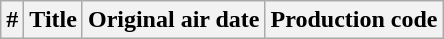<table class="wikitable plainrowheaders" style="background: #FFFFFF;">
<tr>
<th>#</th>
<th>Title</th>
<th>Original air date</th>
<th>Production code<br>
























</th>
</tr>
</table>
